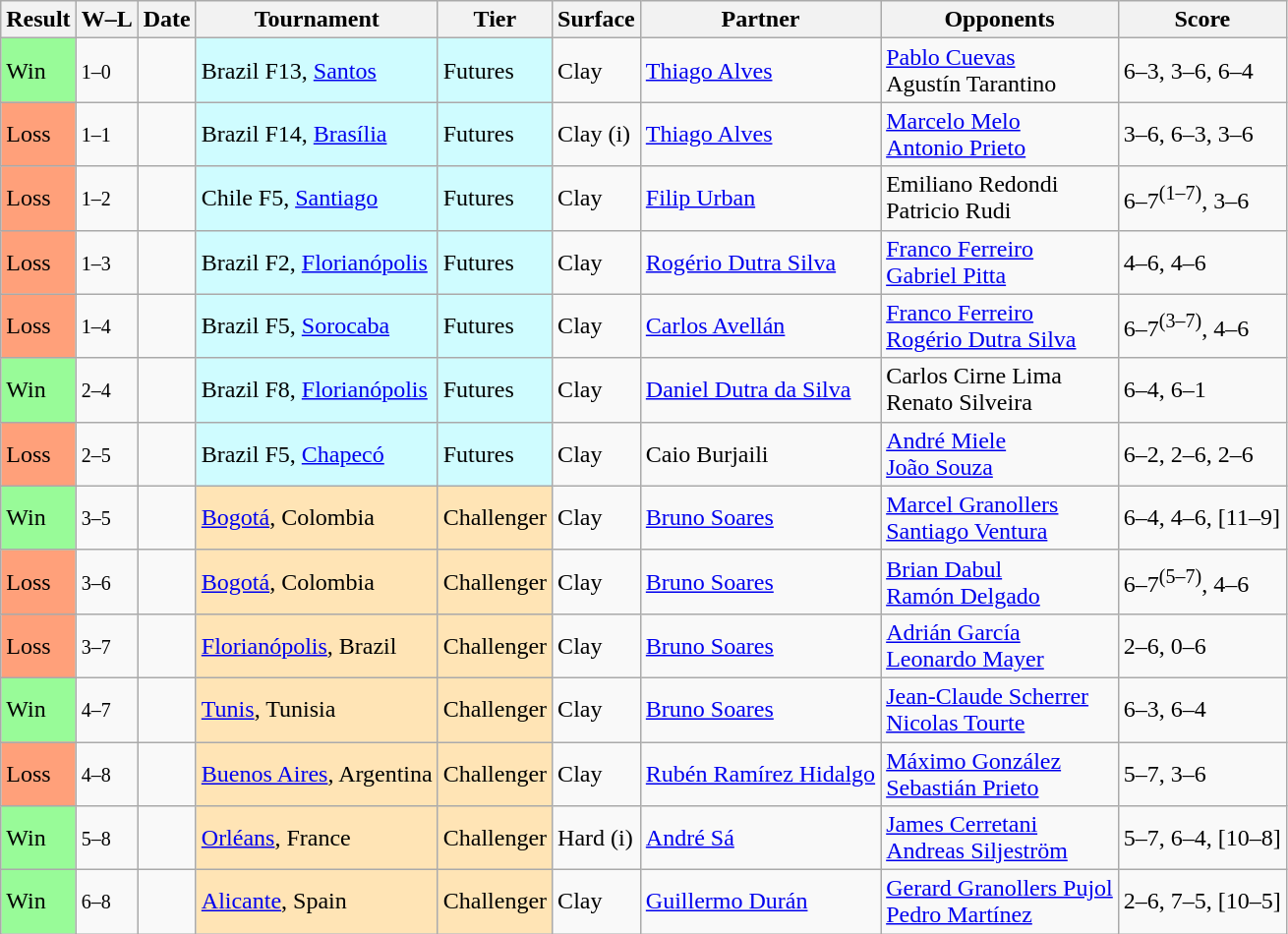<table class="sortable wikitable">
<tr>
<th>Result</th>
<th class="unsortable">W–L</th>
<th>Date</th>
<th>Tournament</th>
<th>Tier</th>
<th>Surface</th>
<th>Partner</th>
<th>Opponents</th>
<th class="unsortable">Score</th>
</tr>
<tr>
<td bgcolor=98FB98>Win</td>
<td><small>1–0</small></td>
<td></td>
<td style="background:#cffcff;">Brazil F13, <a href='#'>Santos</a></td>
<td style="background:#cffcff;">Futures</td>
<td>Clay</td>
<td> <a href='#'>Thiago Alves</a></td>
<td> <a href='#'>Pablo Cuevas</a><br> Agustín Tarantino</td>
<td>6–3, 3–6, 6–4</td>
</tr>
<tr>
<td bgcolor=FFA07A>Loss</td>
<td><small>1–1</small></td>
<td></td>
<td style="background:#cffcff;">Brazil F14, <a href='#'>Brasília</a></td>
<td style="background:#cffcff;">Futures</td>
<td>Clay (i)</td>
<td> <a href='#'>Thiago Alves</a></td>
<td> <a href='#'>Marcelo Melo</a><br> <a href='#'>Antonio Prieto</a></td>
<td>3–6, 6–3, 3–6</td>
</tr>
<tr>
<td bgcolor=FFA07A>Loss</td>
<td><small>1–2</small></td>
<td></td>
<td style="background:#cffcff;">Chile F5, <a href='#'>Santiago</a></td>
<td style="background:#cffcff;">Futures</td>
<td>Clay</td>
<td> <a href='#'>Filip Urban</a></td>
<td> Emiliano Redondi<br> Patricio Rudi</td>
<td>6–7<sup>(1–7)</sup>, 3–6</td>
</tr>
<tr>
<td bgcolor=ffa07a>Loss</td>
<td><small>1–3</small></td>
<td></td>
<td style="background:#cffcff;">Brazil F2, <a href='#'>Florianópolis</a></td>
<td style="background:#cffcff;">Futures</td>
<td>Clay</td>
<td> <a href='#'>Rogério Dutra Silva</a></td>
<td> <a href='#'>Franco Ferreiro</a><br> <a href='#'>Gabriel Pitta</a></td>
<td>4–6, 4–6</td>
</tr>
<tr>
<td bgcolor=ffa07a>Loss</td>
<td><small>1–4</small></td>
<td></td>
<td style="background:#cffcff;">Brazil F5, <a href='#'>Sorocaba</a></td>
<td style="background:#cffcff;">Futures</td>
<td>Clay</td>
<td> <a href='#'>Carlos Avellán</a></td>
<td> <a href='#'>Franco Ferreiro</a><br> <a href='#'>Rogério Dutra Silva</a></td>
<td>6–7<sup>(3–7)</sup>, 4–6</td>
</tr>
<tr>
<td bgcolor=98fb98>Win</td>
<td><small>2–4</small></td>
<td></td>
<td style="background:#cffcff;">Brazil F8, <a href='#'>Florianópolis</a></td>
<td style="background:#cffcff;">Futures</td>
<td>Clay</td>
<td> <a href='#'>Daniel Dutra da Silva</a></td>
<td> Carlos Cirne Lima<br> Renato Silveira</td>
<td>6–4, 6–1</td>
</tr>
<tr>
<td bgcolor=ffa07a>Loss</td>
<td><small>2–5</small></td>
<td></td>
<td style="background:#cffcff;">Brazil F5, <a href='#'>Chapecó</a></td>
<td style="background:#cffcff;">Futures</td>
<td>Clay</td>
<td> Caio Burjaili</td>
<td> <a href='#'>André Miele</a><br> <a href='#'>João Souza</a></td>
<td>6–2, 2–6, 2–6</td>
</tr>
<tr>
<td bgcolor=98fb98>Win</td>
<td><small>3–5</small></td>
<td></td>
<td style="background:moccasin;"><a href='#'>Bogotá</a>, Colombia</td>
<td style="background:moccasin;">Challenger</td>
<td>Clay</td>
<td> <a href='#'>Bruno Soares</a></td>
<td> <a href='#'>Marcel Granollers</a><br> <a href='#'>Santiago Ventura</a></td>
<td>6–4, 4–6, [11–9]</td>
</tr>
<tr>
<td bgcolor=ffa07a>Loss</td>
<td><small>3–6</small></td>
<td></td>
<td style="background:moccasin;"><a href='#'>Bogotá</a>, Colombia</td>
<td style="background:moccasin;">Challenger</td>
<td>Clay</td>
<td> <a href='#'>Bruno Soares</a></td>
<td> <a href='#'>Brian Dabul</a><br> <a href='#'>Ramón Delgado</a></td>
<td>6–7<sup>(5–7)</sup>, 4–6</td>
</tr>
<tr>
<td bgcolor=ffa07a>Loss</td>
<td><small>3–7</small></td>
<td></td>
<td style="background:moccasin;"><a href='#'>Florianópolis</a>, Brazil</td>
<td style="background:moccasin;">Challenger</td>
<td>Clay</td>
<td> <a href='#'>Bruno Soares</a></td>
<td> <a href='#'>Adrián García</a><br> <a href='#'>Leonardo Mayer</a></td>
<td>2–6, 0–6</td>
</tr>
<tr>
<td bgcolor=98fb98>Win</td>
<td><small>4–7</small></td>
<td><a href='#'></a></td>
<td style="background:moccasin;"><a href='#'>Tunis</a>, Tunisia</td>
<td style="background:moccasin;">Challenger</td>
<td>Clay</td>
<td> <a href='#'>Bruno Soares</a></td>
<td> <a href='#'>Jean-Claude Scherrer</a><br> <a href='#'>Nicolas Tourte</a></td>
<td>6–3, 6–4</td>
</tr>
<tr>
<td bgcolor=FFA07A>Loss</td>
<td><small>4–8</small></td>
<td></td>
<td style="background:moccasin;"><a href='#'>Buenos Aires</a>, Argentina</td>
<td style="background:moccasin;">Challenger</td>
<td>Clay</td>
<td> <a href='#'>Rubén Ramírez Hidalgo</a></td>
<td> <a href='#'>Máximo González</a><br> <a href='#'>Sebastián Prieto</a></td>
<td>5–7, 3–6</td>
</tr>
<tr>
<td bgcolor=98FB98>Win</td>
<td><small>5–8</small></td>
<td><a href='#'></a></td>
<td style="background:moccasin;"><a href='#'>Orléans</a>, France</td>
<td style="background:moccasin;">Challenger</td>
<td>Hard (i)</td>
<td> <a href='#'>André Sá</a></td>
<td> <a href='#'>James Cerretani</a><br> <a href='#'>Andreas Siljeström</a></td>
<td>5–7, 6–4, [10–8]</td>
</tr>
<tr>
<td bgcolor=98fb98>Win</td>
<td><small>6–8</small></td>
<td><a href='#'></a></td>
<td style="background:moccasin;"><a href='#'>Alicante</a>, Spain</td>
<td style="background:moccasin;">Challenger</td>
<td>Clay</td>
<td> <a href='#'>Guillermo Durán</a></td>
<td> <a href='#'>Gerard Granollers Pujol</a><br> <a href='#'>Pedro Martínez</a></td>
<td>2–6, 7–5, [10–5]</td>
</tr>
</table>
